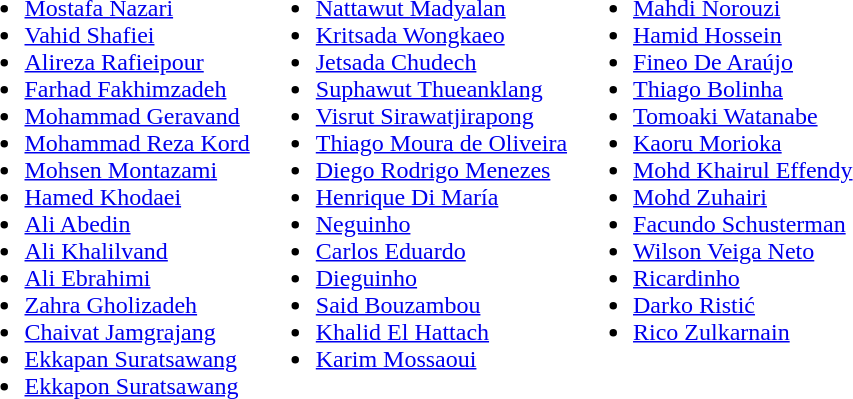<table>
<tr style="vertical-align: top;">
<td><br><ul><li> <a href='#'>Mostafa Nazari</a></li><li> <a href='#'>Vahid Shafiei</a></li><li> <a href='#'>Alireza Rafieipour</a></li><li> <a href='#'>Farhad Fakhimzadeh</a></li><li> <a href='#'>Mohammad Geravand</a></li><li> <a href='#'>Mohammad Reza Kord</a></li><li> <a href='#'>Mohsen Montazami</a></li><li> <a href='#'>Hamed Khodaei</a></li><li> <a href='#'>Ali Abedin</a></li><li> <a href='#'>Ali Khalilvand</a></li><li> <a href='#'>Ali Ebrahimi</a></li><li> <a href='#'>Zahra Gholizadeh</a></li><li> <a href='#'>Chaivat Jamgrajang</a></li><li> <a href='#'>Ekkapan Suratsawang</a></li><li> <a href='#'>Ekkapon Suratsawang</a></li></ul></td>
<td><br><ul><li> <a href='#'>Nattawut Madyalan</a></li><li> <a href='#'>Kritsada Wongkaeo</a></li><li> <a href='#'>Jetsada Chudech</a></li><li> <a href='#'>Suphawut Thueanklang</a></li><li> <a href='#'>Visrut Sirawatjirapong</a></li><li> <a href='#'>Thiago Moura de Oliveira</a></li><li> <a href='#'>Diego Rodrigo Menezes</a></li><li> <a href='#'>Henrique Di María</a></li><li> <a href='#'>Neguinho</a></li><li> <a href='#'>Carlos Eduardo</a></li><li> <a href='#'>Dieguinho</a></li><li> <a href='#'>Said Bouzambou</a></li><li> <a href='#'>Khalid El Hattach</a></li><li> <a href='#'>Karim Mossaoui</a></li></ul></td>
<td><br><ul><li> <a href='#'>Mahdi Norouzi</a></li><li> <a href='#'>Hamid Hossein</a></li><li> <a href='#'>Fineo De Araújo</a></li><li> <a href='#'>Thiago Bolinha</a></li><li> <a href='#'>Tomoaki Watanabe</a></li><li> <a href='#'>Kaoru Morioka</a></li><li> <a href='#'>Mohd Khairul Effendy</a></li><li> <a href='#'>Mohd Zuhairi</a></li><li> <a href='#'>Facundo Schusterman</a></li><li> <a href='#'>Wilson Veiga Neto</a></li><li> <a href='#'>Ricardinho</a></li><li> <a href='#'>Darko Ristić</a></li><li> <a href='#'>Rico Zulkarnain</a></li></ul></td>
</tr>
</table>
